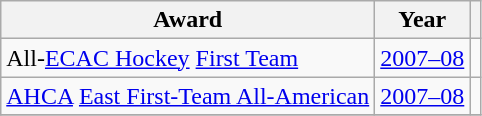<table class="wikitable">
<tr>
<th>Award</th>
<th>Year</th>
<th></th>
</tr>
<tr>
<td>All-<a href='#'>ECAC Hockey</a> <a href='#'>First Team</a></td>
<td><a href='#'>2007–08</a></td>
<td></td>
</tr>
<tr>
<td><a href='#'>AHCA</a> <a href='#'>East First-Team All-American</a></td>
<td><a href='#'>2007–08</a></td>
<td></td>
</tr>
<tr>
</tr>
</table>
